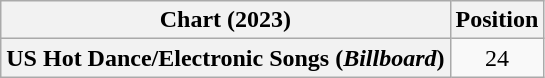<table class="wikitable sortable plainrowheaders" style="text-align:center">
<tr>
<th scope="col">Chart (2023)</th>
<th scope="col">Position</th>
</tr>
<tr>
<th scope="row">US Hot Dance/Electronic Songs (<em>Billboard</em>)</th>
<td>24</td>
</tr>
</table>
